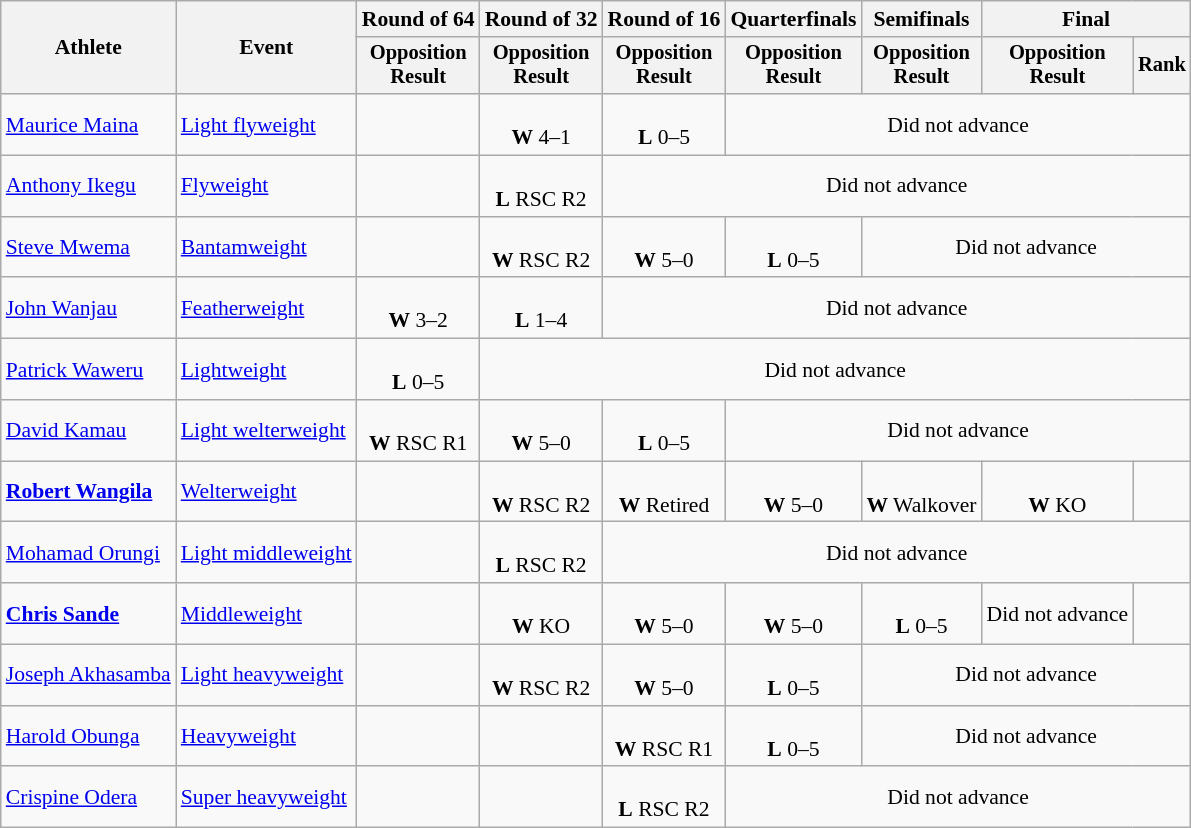<table class="wikitable" style="font-size:90%">
<tr>
<th rowspan="2">Athlete</th>
<th rowspan="2">Event</th>
<th>Round of 64</th>
<th>Round of 32</th>
<th>Round of 16</th>
<th>Quarterfinals</th>
<th>Semifinals</th>
<th colspan=2>Final</th>
</tr>
<tr style="font-size:95%">
<th>Opposition<br>Result</th>
<th>Opposition<br>Result</th>
<th>Opposition<br>Result</th>
<th>Opposition<br>Result</th>
<th>Opposition<br>Result</th>
<th>Opposition<br>Result</th>
<th>Rank</th>
</tr>
<tr align=center>
<td align=left><a href='#'>Maurice Maina</a></td>
<td align=left><a href='#'>Light flyweight</a></td>
<td></td>
<td><br><strong>W</strong> 4–1</td>
<td><br><strong>L</strong> 0–5</td>
<td colspan=4>Did not advance</td>
</tr>
<tr align=center>
<td align=left><a href='#'>Anthony Ikegu</a></td>
<td align=left><a href='#'>Flyweight</a></td>
<td></td>
<td><br><strong>L</strong> RSC R2</td>
<td colspan=5>Did not advance</td>
</tr>
<tr align=center>
<td align=left><a href='#'>Steve Mwema</a></td>
<td align=left><a href='#'>Bantamweight</a></td>
<td></td>
<td><br><strong>W</strong> RSC R2</td>
<td><br><strong>W</strong> 5–0</td>
<td><br><strong>L</strong> 0–5</td>
<td colspan=3>Did not advance</td>
</tr>
<tr align=center>
<td align=left><a href='#'>John Wanjau</a></td>
<td align=left><a href='#'>Featherweight</a></td>
<td><br><strong>W</strong> 3–2</td>
<td><br><strong>L</strong> 1–4</td>
<td colspan=5>Did not advance</td>
</tr>
<tr align=center>
<td align=left><a href='#'>Patrick Waweru</a></td>
<td align=left><a href='#'>Lightweight</a></td>
<td><br><strong>L</strong> 0–5</td>
<td colspan=6>Did not advance</td>
</tr>
<tr align=center>
<td align=left><a href='#'>David Kamau</a></td>
<td align=left><a href='#'>Light welterweight</a></td>
<td><br><strong>W</strong> RSC R1</td>
<td><br><strong>W</strong> 5–0</td>
<td><br><strong>L</strong> 0–5</td>
<td colspan=4>Did not advance</td>
</tr>
<tr align=center>
<td align=left><strong><a href='#'>Robert Wangila</a></strong></td>
<td align=left><a href='#'>Welterweight</a></td>
<td></td>
<td><br><strong>W</strong> RSC R2</td>
<td><br><strong>W</strong> Retired</td>
<td><br><strong>W</strong> 5–0</td>
<td><br><strong>W</strong> Walkover</td>
<td><br><strong>W</strong> KO</td>
<td></td>
</tr>
<tr align=center>
<td align=left><a href='#'>Mohamad Orungi</a></td>
<td align=left><a href='#'>Light middleweight</a></td>
<td></td>
<td><br><strong>L</strong> RSC R2</td>
<td colspan=5>Did not advance</td>
</tr>
<tr align=center>
<td align=left><strong><a href='#'>Chris Sande</a></strong></td>
<td align=left><a href='#'>Middleweight</a></td>
<td></td>
<td><br><strong>W</strong> KO</td>
<td><br><strong>W</strong> 5–0</td>
<td><br><strong>W</strong> 5–0</td>
<td><br><strong>L</strong> 0–5</td>
<td>Did not advance</td>
<td></td>
</tr>
<tr align=center>
<td align=left><a href='#'>Joseph Akhasamba</a></td>
<td align=left><a href='#'>Light heavyweight</a></td>
<td></td>
<td><br><strong>W</strong> RSC R2</td>
<td><br><strong>W</strong> 5–0</td>
<td><br><strong>L</strong> 0–5</td>
<td colspan=3>Did not advance</td>
</tr>
<tr align=center>
<td align=left><a href='#'>Harold Obunga</a></td>
<td align=left><a href='#'>Heavyweight</a></td>
<td></td>
<td></td>
<td><br><strong>W</strong> RSC R1</td>
<td><br><strong>L</strong> 0–5</td>
<td colspan=3>Did not advance</td>
</tr>
<tr align=center>
<td align=left><a href='#'>Crispine Odera</a></td>
<td align=left><a href='#'>Super heavyweight</a></td>
<td></td>
<td></td>
<td><br><strong>L</strong> RSC R2</td>
<td colspan=4>Did not advance</td>
</tr>
</table>
